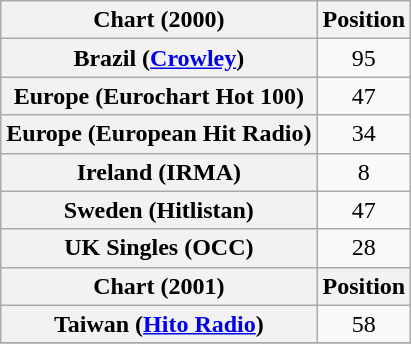<table class="wikitable sortable plainrowheaders">
<tr>
<th>Chart (2000)</th>
<th>Position</th>
</tr>
<tr>
<th scope="row">Brazil (<a href='#'>Crowley</a>)</th>
<td style="text-align:center;">95</td>
</tr>
<tr>
<th scope="row">Europe (Eurochart Hot 100)</th>
<td style="text-align:center;">47</td>
</tr>
<tr>
<th scope="row">Europe (European Hit Radio)</th>
<td style="text-align:center;">34</td>
</tr>
<tr>
<th scope="row">Ireland (IRMA)</th>
<td style="text-align:center;">8</td>
</tr>
<tr>
<th scope="row">Sweden (Hitlistan)</th>
<td style="text-align:center;">47</td>
</tr>
<tr>
<th scope="row">UK Singles (OCC)</th>
<td style="text-align:center;">28</td>
</tr>
<tr>
<th>Chart (2001)</th>
<th>Position</th>
</tr>
<tr>
<th scope="row">Taiwan (<a href='#'>Hito Radio</a>)</th>
<td style="text-align:center;">58</td>
</tr>
<tr>
</tr>
</table>
